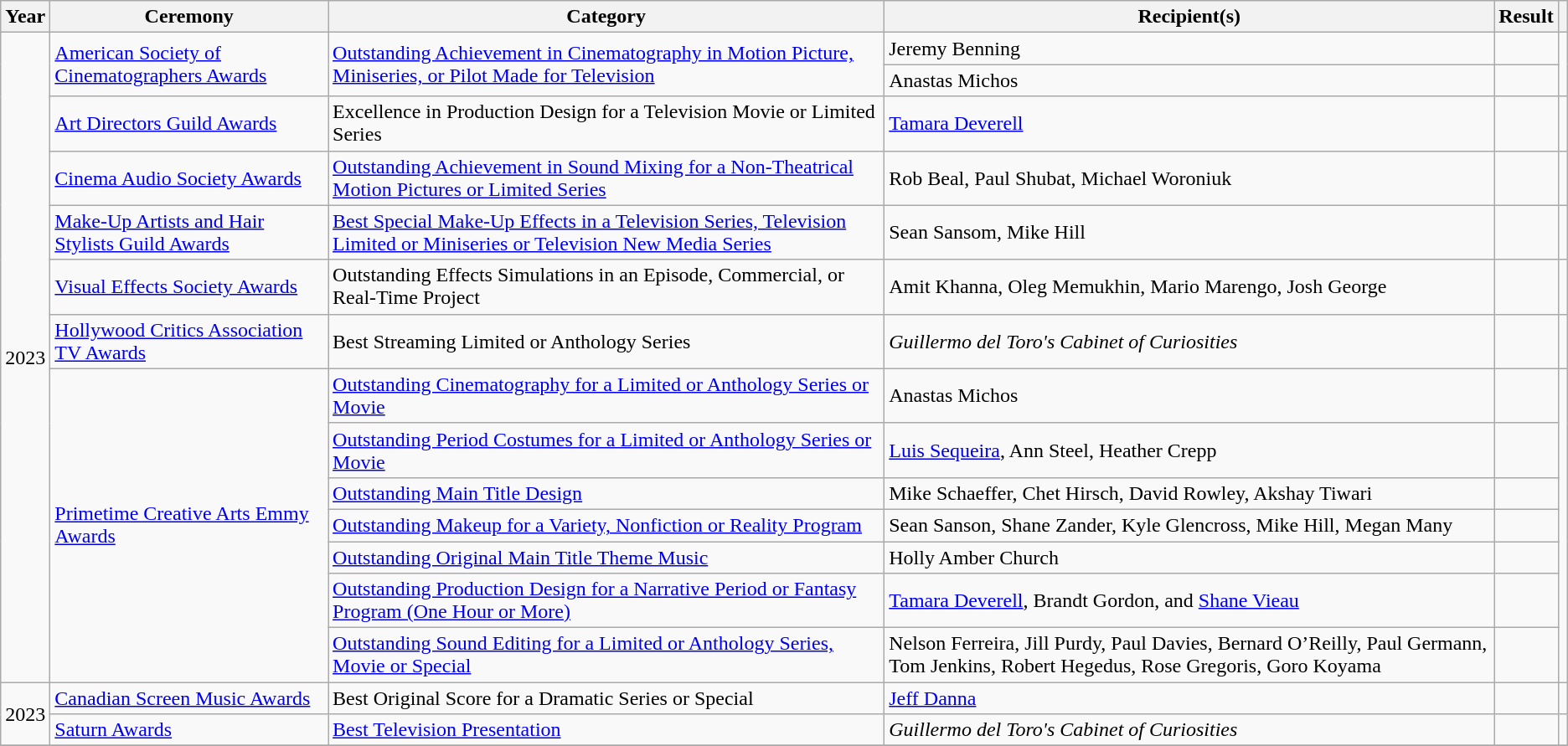<table class="wikitable plainrowheaders sortable">
<tr>
<th scope="col">Year</th>
<th scope="col">Ceremony</th>
<th scope="col">Category</th>
<th scope="col">Recipient(s)</th>
<th scope="col">Result</th>
<th scope="col" class="unsortable"></th>
</tr>
<tr>
<td rowspan="14" style="text-align:center;">2023</td>
<td rowspan="2"><a href='#'>American Society of Cinematographers Awards</a></td>
<td rowspan="2"><a href='#'>Outstanding Achievement in Cinematography in Motion Picture, Miniseries, or Pilot Made for Television</a></td>
<td>Jeremy Benning </td>
<td></td>
<td align="center" rowspan="2"></td>
</tr>
<tr>
<td>Anastas Michos </td>
<td></td>
</tr>
<tr>
<td><a href='#'>Art Directors Guild Awards</a></td>
<td>Excellence in Production Design for a Television Movie or Limited Series</td>
<td><a href='#'>Tamara Deverell</a></td>
<td></td>
<td style="text-align:center;"></td>
</tr>
<tr>
<td><a href='#'>Cinema Audio Society Awards</a></td>
<td><a href='#'>Outstanding Achievement in Sound Mixing for a Non-Theatrical Motion Pictures or Limited Series</a></td>
<td>Rob Beal, Paul Shubat, Michael Woroniuk </td>
<td></td>
<td align="center"></td>
</tr>
<tr>
<td><a href='#'>Make-Up Artists and Hair Stylists Guild Awards</a></td>
<td><a href='#'>Best Special Make-Up Effects in a Television Series, Television Limited or Miniseries or Television New Media Series</a></td>
<td>Sean Sansom, Mike Hill</td>
<td></td>
<td align="center"></td>
</tr>
<tr>
<td><a href='#'>Visual Effects Society Awards</a></td>
<td>Outstanding Effects Simulations in an Episode, Commercial, or Real-Time Project</td>
<td>Amit Khanna, Oleg Memukhin, Mario Marengo, Josh George </td>
<td></td>
<td align="center"></td>
</tr>
<tr>
<td><a href='#'>Hollywood Critics Association TV Awards</a></td>
<td>Best Streaming Limited or Anthology Series</td>
<td><em>Guillermo del Toro's Cabinet of Curiosities</em></td>
<td></td>
<td align="center"></td>
</tr>
<tr>
<td rowspan="7"><a href='#'>Primetime Creative Arts Emmy Awards</a></td>
<td><a href='#'>Outstanding Cinematography for a Limited or Anthology Series or Movie</a></td>
<td>Anastas Michos </td>
<td></td>
<td rowspan="7" align="center"></td>
</tr>
<tr>
<td><a href='#'>Outstanding Period Costumes for a Limited or Anthology Series or Movie</a></td>
<td><a href='#'>Luis Sequeira</a>, Ann Steel, Heather Crepp </td>
<td></td>
</tr>
<tr>
<td><a href='#'>Outstanding Main Title Design</a></td>
<td>Mike Schaeffer, Chet Hirsch, David Rowley, Akshay Tiwari</td>
<td></td>
</tr>
<tr>
<td><a href='#'>Outstanding Makeup for a Variety, Nonfiction or Reality Program</a></td>
<td>Sean Sanson, Shane Zander, Kyle Glencross, Mike Hill, Megan Many </td>
<td></td>
</tr>
<tr>
<td><a href='#'>Outstanding Original Main Title Theme Music</a></td>
<td>Holly Amber Church</td>
<td></td>
</tr>
<tr>
<td><a href='#'>Outstanding Production Design for a Narrative Period or Fantasy Program (One Hour or More)</a></td>
<td><a href='#'>Tamara Deverell</a>, Brandt Gordon, and <a href='#'>Shane Vieau</a></td>
<td></td>
</tr>
<tr>
<td><a href='#'>Outstanding Sound Editing for a Limited or Anthology Series, Movie or Special</a></td>
<td>Nelson Ferreira, Jill Purdy, Paul Davies, Bernard O’Reilly, Paul Germann, Tom Jenkins, Robert Hegedus, Rose Gregoris, Goro Koyama </td>
<td></td>
</tr>
<tr>
<td align="center" rowspan="2">2023</td>
<td><a href='#'>Canadian Screen Music Awards</a></td>
<td>Best Original Score for a Dramatic Series or Special</td>
<td><a href='#'>Jeff Danna</a></td>
<td></td>
<td></td>
</tr>
<tr>
<td><a href='#'>Saturn Awards</a></td>
<td><a href='#'>Best Television Presentation</a></td>
<td><em>Guillermo del Toro's Cabinet of Curiosities</em></td>
<td></td>
<td align="center"></td>
</tr>
<tr>
</tr>
</table>
